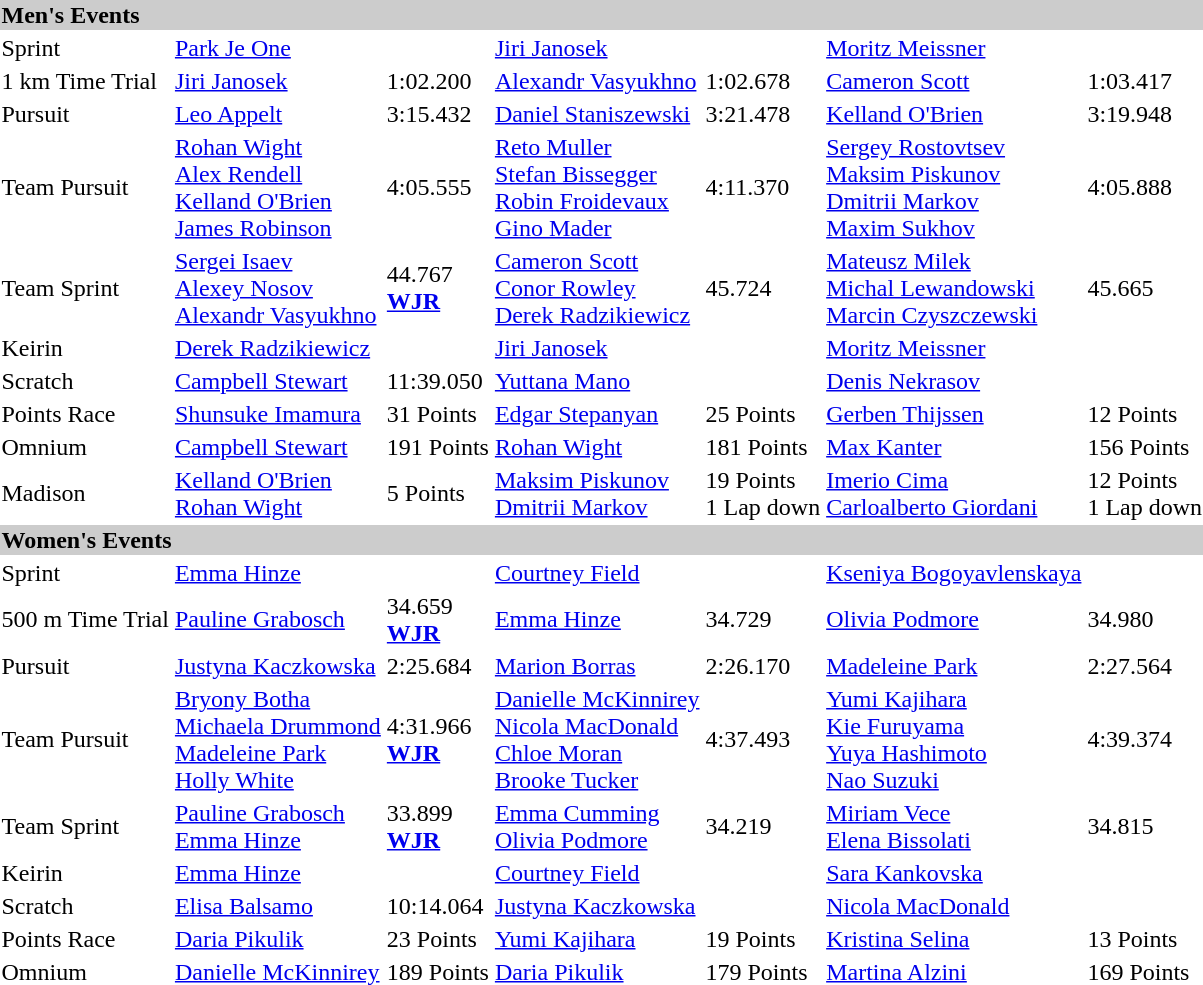<table>
<tr bgcolor="#cccccc">
<td colspan=7><strong>Men's Events</strong></td>
</tr>
<tr>
<td>Sprint<br></td>
<td><a href='#'>Park Je One</a><br><small></small></td>
<td></td>
<td><a href='#'>Jiri Janosek</a><br><small></small></td>
<td></td>
<td><a href='#'>Moritz Meissner</a><br><small></small></td>
<td></td>
</tr>
<tr>
<td>1 km Time Trial<br></td>
<td><a href='#'>Jiri Janosek</a><br><small></small></td>
<td>1:02.200</td>
<td><a href='#'>Alexandr Vasyukhno</a><br><small></small></td>
<td>1:02.678</td>
<td><a href='#'>Cameron Scott</a><br><small></small></td>
<td>1:03.417</td>
</tr>
<tr>
<td>Pursuit<br></td>
<td><a href='#'>Leo Appelt</a><br><small></small></td>
<td>3:15.432</td>
<td><a href='#'>Daniel Staniszewski</a><br><small></small></td>
<td>3:21.478</td>
<td><a href='#'>Kelland O'Brien</a><br><small></small></td>
<td>3:19.948</td>
</tr>
<tr>
<td>Team Pursuit<br></td>
<td><a href='#'>Rohan Wight</a><br><a href='#'>Alex Rendell</a><br><a href='#'>Kelland O'Brien</a><br><a href='#'>James Robinson</a><br><small></small></td>
<td>4:05.555</td>
<td><a href='#'>Reto Muller</a><br><a href='#'>Stefan Bissegger</a><br><a href='#'>Robin Froidevaux</a><br><a href='#'>Gino Mader</a><br><small></small></td>
<td>4:11.370</td>
<td><a href='#'>Sergey Rostovtsev</a><br><a href='#'>Maksim Piskunov</a><br><a href='#'>Dmitrii Markov</a><br><a href='#'>Maxim Sukhov</a><br><small></small></td>
<td>4:05.888</td>
</tr>
<tr>
<td>Team Sprint<br></td>
<td><a href='#'>Sergei Isaev</a><br><a href='#'>Alexey Nosov</a><br><a href='#'>Alexandr Vasyukhno</a><br><small></small></td>
<td>44.767<br><strong><a href='#'>WJR</a></strong></td>
<td><a href='#'>Cameron Scott</a><br><a href='#'>Conor Rowley</a><br><a href='#'>Derek Radzikiewicz</a><br><small></small></td>
<td>45.724</td>
<td><a href='#'>Mateusz Milek</a><br><a href='#'>Michal Lewandowski</a><br><a href='#'>Marcin Czyszczewski</a><br><small></small></td>
<td>45.665</td>
</tr>
<tr>
<td>Keirin<br></td>
<td><a href='#'>Derek Radzikiewicz</a><br><small></small></td>
<td></td>
<td><a href='#'>Jiri Janosek</a><br><small></small></td>
<td></td>
<td><a href='#'>Moritz Meissner</a><br><small></small></td>
<td></td>
</tr>
<tr>
<td>Scratch<br></td>
<td><a href='#'>Campbell Stewart</a><br><small></small></td>
<td>11:39.050</td>
<td><a href='#'>Yuttana Mano</a><br><small></small></td>
<td></td>
<td><a href='#'>Denis Nekrasov</a><br><small></small></td>
<td></td>
</tr>
<tr>
<td>Points Race<br></td>
<td><a href='#'>Shunsuke Imamura</a><br><small></small></td>
<td>31 Points</td>
<td><a href='#'>Edgar Stepanyan</a><br><small></small></td>
<td>25 Points</td>
<td><a href='#'>Gerben Thijssen</a><br><small></small></td>
<td>12 Points</td>
</tr>
<tr>
<td>Omnium<br></td>
<td><a href='#'>Campbell Stewart</a><br><small></small></td>
<td>191 Points</td>
<td><a href='#'>Rohan Wight</a><br><small></small></td>
<td>181 Points</td>
<td><a href='#'>Max Kanter</a><br><small></small></td>
<td>156 Points</td>
</tr>
<tr>
<td>Madison<br></td>
<td><a href='#'>Kelland O'Brien</a><br><a href='#'>Rohan Wight</a><br><small></small></td>
<td>5 Points</td>
<td><a href='#'>Maksim Piskunov</a><br><a href='#'>Dmitrii Markov</a><br><small></small></td>
<td>19 Points<br>1 Lap down</td>
<td><a href='#'>Imerio Cima</a><br><a href='#'>Carloalberto Giordani</a><br><small></small></td>
<td>12 Points<br>1 Lap down</td>
</tr>
<tr bgcolor="#cccccc">
<td colspan=7><strong>Women's Events</strong></td>
</tr>
<tr>
<td>Sprint <br></td>
<td><a href='#'>Emma Hinze</a><br><small></small></td>
<td></td>
<td><a href='#'>Courtney Field</a><br><small></small></td>
<td></td>
<td><a href='#'>Kseniya Bogoyavlenskaya</a><br><small></small></td>
<td></td>
</tr>
<tr>
<td>500 m Time Trial<br></td>
<td><a href='#'>Pauline Grabosch</a><br><small></small></td>
<td>34.659<br><strong><a href='#'>WJR</a></strong></td>
<td><a href='#'>Emma Hinze</a><br><small></small></td>
<td>34.729</td>
<td><a href='#'>Olivia Podmore</a><br><small></small></td>
<td>34.980</td>
</tr>
<tr>
<td>Pursuit<br></td>
<td><a href='#'>Justyna Kaczkowska</a><br><small></small></td>
<td>2:25.684</td>
<td><a href='#'>Marion Borras</a><br><small></small></td>
<td>2:26.170</td>
<td><a href='#'>Madeleine Park</a><br><small></small></td>
<td>2:27.564</td>
</tr>
<tr>
<td>Team Pursuit<br></td>
<td><a href='#'>Bryony Botha</a><br><a href='#'>Michaela Drummond</a><br><a href='#'>Madeleine Park</a><br><a href='#'>Holly White</a><br><small></small></td>
<td>4:31.966<br><strong><a href='#'>WJR</a></strong></td>
<td><a href='#'>Danielle McKinnirey</a><br><a href='#'>Nicola MacDonald</a><br><a href='#'>Chloe Moran</a><br><a href='#'>Brooke Tucker</a><br><small></small></td>
<td>4:37.493</td>
<td><a href='#'>Yumi Kajihara</a><br><a href='#'>Kie Furuyama</a><br><a href='#'>Yuya Hashimoto</a><br><a href='#'>Nao Suzuki</a><br><small></small></td>
<td>4:39.374</td>
</tr>
<tr>
<td>Team Sprint<br></td>
<td><a href='#'>Pauline Grabosch</a><br><a href='#'>Emma Hinze</a><br><small></small></td>
<td>33.899<br><strong><a href='#'>WJR</a></strong></td>
<td><a href='#'>Emma Cumming</a><br><a href='#'>Olivia Podmore</a><br><small></small></td>
<td>34.219</td>
<td><a href='#'>Miriam Vece</a><br><a href='#'>Elena Bissolati</a><br><small></small></td>
<td>34.815</td>
</tr>
<tr>
<td>Keirin<br></td>
<td><a href='#'>Emma Hinze</a><br><small></small></td>
<td></td>
<td><a href='#'>Courtney Field</a><br><small></small></td>
<td></td>
<td><a href='#'>Sara Kankovska</a><br><small></small></td>
<td></td>
</tr>
<tr>
<td>Scratch<br></td>
<td><a href='#'>Elisa Balsamo</a><br><small></small></td>
<td>10:14.064</td>
<td><a href='#'>Justyna Kaczkowska</a><br><small></small></td>
<td></td>
<td><a href='#'>Nicola MacDonald</a><br><small></small></td>
<td></td>
</tr>
<tr>
<td>Points Race<br></td>
<td><a href='#'>Daria Pikulik</a><br><small></small></td>
<td>23 Points</td>
<td><a href='#'>Yumi Kajihara</a><br><small></small></td>
<td>19 Points</td>
<td><a href='#'>Kristina Selina</a><br><small></small></td>
<td>13 Points</td>
</tr>
<tr>
<td>Omnium<br></td>
<td><a href='#'>Danielle McKinnirey</a><br><small></small></td>
<td>189 Points</td>
<td><a href='#'>Daria Pikulik</a><br><small></small></td>
<td>179 Points</td>
<td><a href='#'>Martina Alzini</a><br><small></small></td>
<td>169 Points</td>
</tr>
</table>
